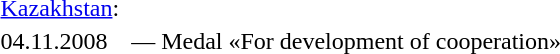<table class="standard" style="margin-bottom: 10px;">
<tr>
<td><a href='#'>Kazakhstan</a>:</td>
</tr>
<tr>
<td>04.11.2008</td>
<td></td>
<td>— Medal «For development of cooperation»</td>
</tr>
</table>
